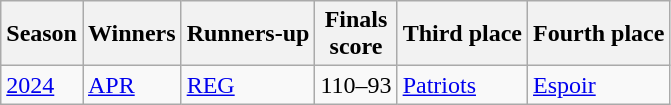<table class="wikitable">
<tr>
<th>Season</th>
<th>Winners</th>
<th>Runners-up</th>
<th>Finals<br>score</th>
<th>Third place</th>
<th>Fourth place</th>
</tr>
<tr>
<td><a href='#'>2024</a></td>
<td><a href='#'>APR</a></td>
<td><a href='#'>REG</a></td>
<td>110–93</td>
<td><a href='#'>Patriots</a></td>
<td><a href='#'>Espoir</a></td>
</tr>
</table>
